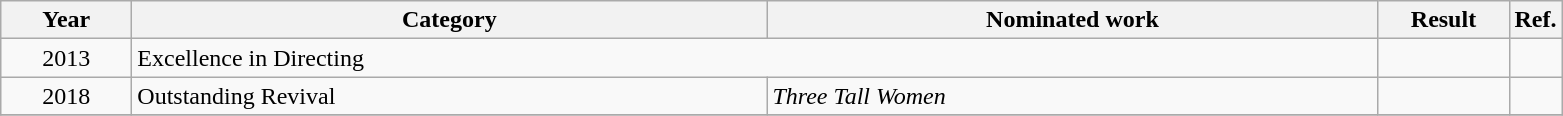<table class=wikitable>
<tr>
<th scope="col" style="width:5em;">Year</th>
<th scope="col" style="width:26em;">Category</th>
<th scope="col" style="width:25em;">Nominated work</th>
<th scope="col" style="width:5em;">Result</th>
<th>Ref.</th>
</tr>
<tr>
<td style="text-align:center;">2013</td>
<td colspan=2>Excellence in Directing</td>
<td></td>
<td></td>
</tr>
<tr>
<td style="text-align:center;">2018</td>
<td>Outstanding Revival</td>
<td><em>Three Tall Women</em></td>
<td></td>
<td></td>
</tr>
<tr>
</tr>
</table>
